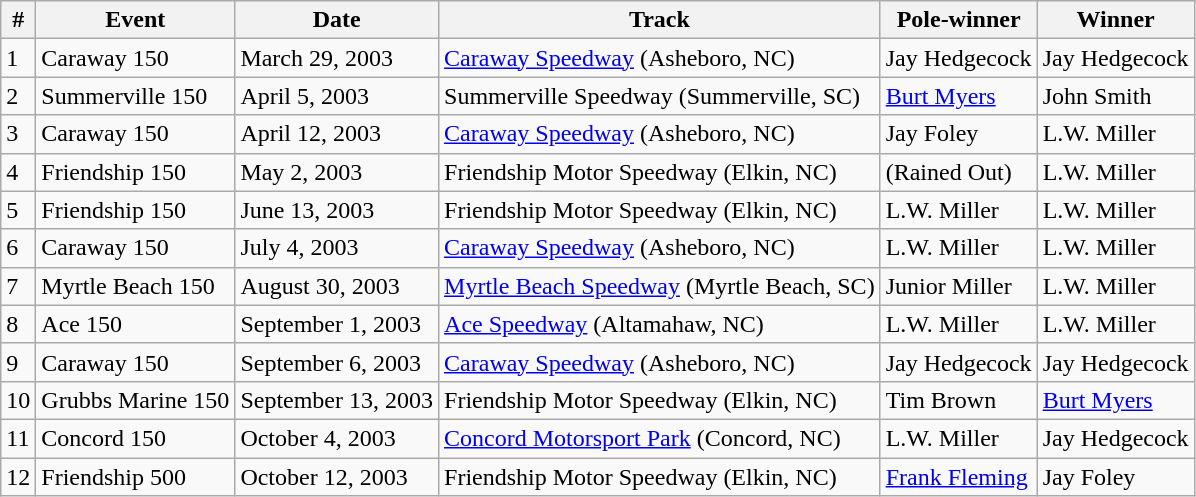<table class="wikitable">
<tr>
<th>#</th>
<th>Event</th>
<th>Date</th>
<th>Track</th>
<th>Pole-winner</th>
<th>Winner</th>
</tr>
<tr>
<td>1</td>
<td>Caraway 150</td>
<td>March 29, 2003</td>
<td><a href='#'>Caraway Speedway</a> (Asheboro, NC)</td>
<td>Jay Hedgecock</td>
<td>Jay Hedgecock</td>
</tr>
<tr>
<td>2</td>
<td>Summerville 150</td>
<td>April 5, 2003</td>
<td>Summerville Speedway (Summerville, SC)</td>
<td><a href='#'>Burt Myers</a></td>
<td>John Smith</td>
</tr>
<tr>
<td>3</td>
<td>Caraway 150</td>
<td>April 12, 2003</td>
<td><a href='#'>Caraway Speedway</a> (Asheboro, NC)</td>
<td>Jay Foley</td>
<td>L.W. Miller</td>
</tr>
<tr>
<td>4</td>
<td>Friendship 150</td>
<td>May 2, 2003</td>
<td>Friendship Motor Speedway (Elkin, NC)</td>
<td>(Rained Out)</td>
<td>L.W. Miller</td>
</tr>
<tr>
<td>5</td>
<td>Friendship 150</td>
<td>June 13, 2003</td>
<td>Friendship Motor Speedway (Elkin, NC)</td>
<td>L.W. Miller</td>
<td>L.W. Miller</td>
</tr>
<tr>
<td>6</td>
<td>Caraway 150</td>
<td>July 4, 2003</td>
<td><a href='#'>Caraway Speedway</a> (Asheboro, NC)</td>
<td>L.W. Miller</td>
<td>L.W. Miller</td>
</tr>
<tr>
<td>7</td>
<td>Myrtle Beach 150</td>
<td>August 30, 2003</td>
<td><a href='#'>Myrtle Beach Speedway</a> (Myrtle Beach, SC)</td>
<td>Junior Miller</td>
<td>L.W. Miller</td>
</tr>
<tr>
<td>8</td>
<td>Ace 150</td>
<td>September 1, 2003</td>
<td><a href='#'>Ace Speedway</a> (Altamahaw, NC)</td>
<td>L.W. Miller</td>
<td>L.W. Miller</td>
</tr>
<tr>
<td>9</td>
<td>Caraway 150</td>
<td>September 6, 2003</td>
<td><a href='#'>Caraway Speedway</a> (Asheboro, NC)</td>
<td>Jay Hedgecock</td>
<td>Jay Hedgecock</td>
</tr>
<tr>
<td>10</td>
<td>Grubbs Marine 150</td>
<td>September 13, 2003</td>
<td>Friendship Motor Speedway (Elkin, NC)</td>
<td>Tim Brown</td>
<td><a href='#'>Burt Myers</a></td>
</tr>
<tr>
<td>11</td>
<td>Concord 150</td>
<td>October 4, 2003</td>
<td><a href='#'>Concord Motorsport Park</a> (Concord, NC)</td>
<td>L.W. Miller</td>
<td>Jay Hedgecock</td>
</tr>
<tr>
<td>12</td>
<td>Friendship 500</td>
<td>October 12, 2003</td>
<td>Friendship Motor Speedway (Elkin, NC)</td>
<td><a href='#'>Frank Fleming</a></td>
<td>Jay Foley</td>
</tr>
</table>
